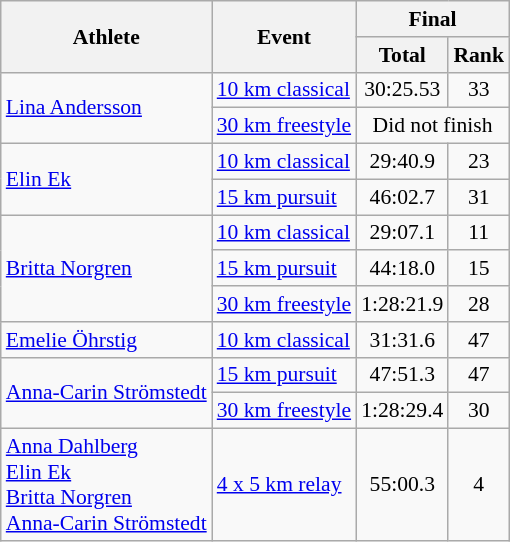<table class="wikitable" style="font-size:90%">
<tr>
<th rowspan="2">Athlete</th>
<th rowspan="2">Event</th>
<th colspan="2">Final</th>
</tr>
<tr>
<th>Total</th>
<th>Rank</th>
</tr>
<tr>
<td rowspan=2><a href='#'>Lina Andersson</a></td>
<td><a href='#'>10 km classical</a></td>
<td align="center">30:25.53</td>
<td align="center">33</td>
</tr>
<tr>
<td><a href='#'>30 km freestyle</a></td>
<td colspan=2 align="center">Did not finish</td>
</tr>
<tr>
<td rowspan=2><a href='#'>Elin Ek</a></td>
<td><a href='#'>10 km classical</a></td>
<td align="center">29:40.9</td>
<td align="center">23</td>
</tr>
<tr>
<td><a href='#'>15 km pursuit</a></td>
<td align="center">46:02.7</td>
<td align="center">31</td>
</tr>
<tr>
<td rowspan=3><a href='#'>Britta Norgren</a></td>
<td><a href='#'>10 km classical</a></td>
<td align="center">29:07.1</td>
<td align="center">11</td>
</tr>
<tr>
<td><a href='#'>15 km pursuit</a></td>
<td align="center">44:18.0</td>
<td align="center">15</td>
</tr>
<tr>
<td><a href='#'>30 km freestyle</a></td>
<td align="center">1:28:21.9</td>
<td align="center">28</td>
</tr>
<tr>
<td><a href='#'>Emelie Öhrstig</a></td>
<td><a href='#'>10 km classical</a></td>
<td align="center">31:31.6</td>
<td align="center">47</td>
</tr>
<tr>
<td rowspan=2><a href='#'>Anna-Carin Strömstedt</a></td>
<td><a href='#'>15 km pursuit</a></td>
<td align="center">47:51.3</td>
<td align="center">47</td>
</tr>
<tr>
<td><a href='#'>30 km freestyle</a></td>
<td align="center">1:28:29.4</td>
<td align="center">30</td>
</tr>
<tr>
<td><a href='#'>Anna Dahlberg</a><br><a href='#'>Elin Ek</a><br><a href='#'>Britta Norgren</a><br><a href='#'>Anna-Carin Strömstedt</a></td>
<td><a href='#'>4 x 5 km relay</a></td>
<td align="center">55:00.3</td>
<td align="center">4</td>
</tr>
</table>
